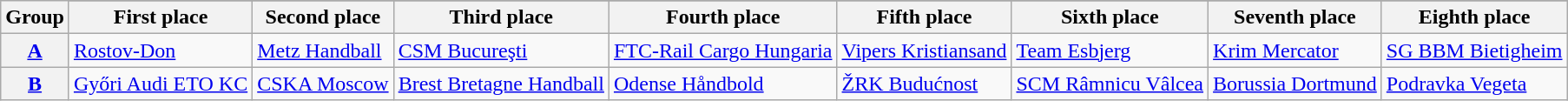<table class=wikitable>
<tr>
<th rowspan=2>Group</th>
</tr>
<tr>
<th>First place</th>
<th>Second place</th>
<th>Third place</th>
<th>Fourth place</th>
<th>Fifth place</th>
<th>Sixth place</th>
<th>Seventh place</th>
<th>Eighth place</th>
</tr>
<tr>
<th><a href='#'>A</a></th>
<td> <a href='#'>Rostov-Don</a></td>
<td> <a href='#'>Metz Handball</a></td>
<td> <a href='#'>CSM Bucureşti</a></td>
<td> <a href='#'>FTC-Rail Cargo Hungaria</a></td>
<td> <a href='#'>Vipers Kristiansand</a></td>
<td> <a href='#'>Team Esbjerg</a></td>
<td> <a href='#'>Krim Mercator</a></td>
<td> <a href='#'>SG BBM Bietigheim</a></td>
</tr>
<tr>
<th><a href='#'>B</a></th>
<td> <a href='#'>Győri Audi ETO KC</a></td>
<td> <a href='#'>CSKA Moscow</a></td>
<td> <a href='#'>Brest Bretagne Handball</a></td>
<td> <a href='#'>Odense Håndbold</a></td>
<td> <a href='#'>ŽRK Budućnost</a></td>
<td> <a href='#'>SCM Râmnicu Vâlcea</a></td>
<td> <a href='#'>Borussia Dortmund</a></td>
<td> <a href='#'>Podravka Vegeta</a></td>
</tr>
</table>
